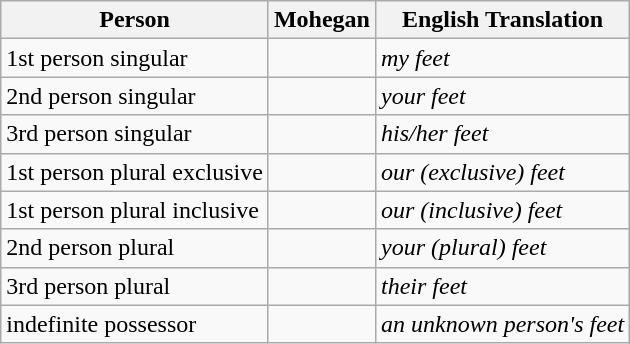<table class="wikitable">
<tr>
<th>Person</th>
<th>Mohegan</th>
<th>English Translation</th>
</tr>
<tr>
<td>1st person singular</td>
<td></td>
<td style="font-style: italic;">my feet</td>
</tr>
<tr>
<td>2nd person singular</td>
<td></td>
<td style="font-style: italic;">your feet</td>
</tr>
<tr>
<td>3rd person singular</td>
<td></td>
<td style="font-style: italic;">his/her feet</td>
</tr>
<tr>
<td>1st person plural  exclusive</td>
<td></td>
<td style="font-style: italic;">our (exclusive) feet</td>
</tr>
<tr>
<td>1st person plural inclusive</td>
<td></td>
<td style="font-style: italic;">our (inclusive) feet</td>
</tr>
<tr>
<td>2nd person plural</td>
<td></td>
<td style="font-style: italic;">your (plural) feet</td>
</tr>
<tr>
<td>3rd person plural</td>
<td></td>
<td style="font-style: italic;">their feet</td>
</tr>
<tr>
<td>indefinite  possessor</td>
<td></td>
<td style="font-style: italic;">an unknown person's feet</td>
</tr>
</table>
